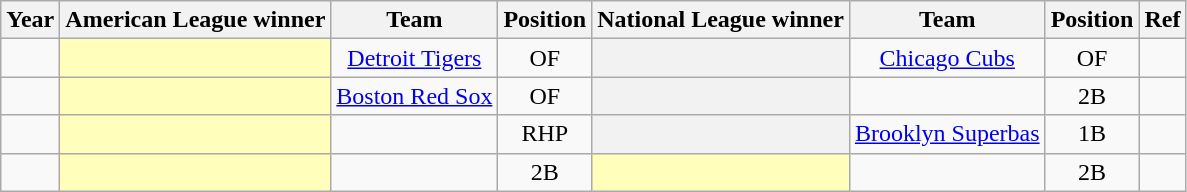<table class="wikitable sortable plainrowheaders" style="text-align:center;">
<tr>
<th scope="col">Year</th>
<th scope="col">American League winner</th>
<th scope="col">Team</th>
<th scope="col">Position</th>
<th scope="col">National League winner</th>
<th scope="col">Team</th>
<th scope="col">Position</th>
<th scope="col" class="unsortable">Ref</th>
</tr>
<tr>
<td></td>
<th scope="row" style="text-align:center; background:#ffb;"></th>
<td><a href='#'>Detroit Tigers</a></td>
<td>OF</td>
<th scope="row" style="text-align:center"></th>
<td><a href='#'>Chicago Cubs</a></td>
<td>OF</td>
<td></td>
</tr>
<tr>
<td></td>
<th scope="row" style="text-align:center; background:#ffb;"></th>
<td><a href='#'>Boston Red Sox</a></td>
<td>OF</td>
<th scope="row" style="text-align:center"></th>
<td></td>
<td>2B</td>
<td></td>
</tr>
<tr>
<td></td>
<th scope="row" style="text-align:center; background:#ffb;"></th>
<td></td>
<td>RHP</td>
<th scope="row" style="text-align:center"></th>
<td><a href='#'>Brooklyn Superbas</a></td>
<td>1B</td>
<td></td>
</tr>
<tr>
<td></td>
<th scope="row" style="text-align:center; background:#ffb;"></th>
<td></td>
<td>2B</td>
<th scope="row" style="text-align:center; background:#ffb;"></th>
<td></td>
<td>2B</td>
<td></td>
</tr>
</table>
